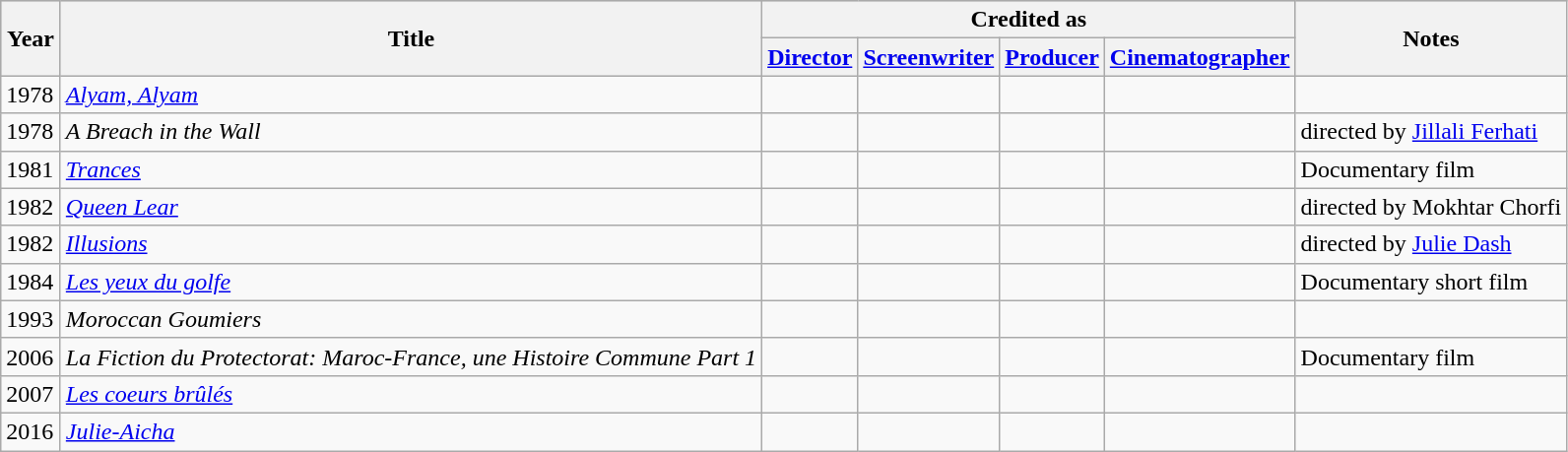<table class="wikitable">
<tr style="background:#ccc; text-align:center;">
<th rowspan="2" style="width:33px;">Year</th>
<th rowspan="2">Title</th>
<th colspan="4">Credited as</th>
<th rowspan="2">Notes</th>
</tr>
<tr>
<th><a href='#'>Director</a></th>
<th><a href='#'>Screenwriter</a></th>
<th><a href='#'>Producer</a></th>
<th><a href='#'>Cinematographer</a></th>
</tr>
<tr>
<td>1978</td>
<td><em><a href='#'>Alyam, Alyam</a></em></td>
<td></td>
<td></td>
<td></td>
<td></td>
<td></td>
</tr>
<tr>
<td>1978</td>
<td><em>A Breach in the Wall</em></td>
<td></td>
<td></td>
<td></td>
<td></td>
<td>directed by <a href='#'>Jillali Ferhati</a></td>
</tr>
<tr>
<td>1981</td>
<td><em><a href='#'>Trances</a></em></td>
<td></td>
<td></td>
<td></td>
<td></td>
<td>Documentary film</td>
</tr>
<tr>
<td>1982</td>
<td><em><a href='#'>Queen Lear</a></em></td>
<td></td>
<td></td>
<td></td>
<td></td>
<td>directed by Mokhtar Chorfi</td>
</tr>
<tr>
<td>1982</td>
<td><em><a href='#'>Illusions</a></em></td>
<td></td>
<td></td>
<td></td>
<td></td>
<td>directed by <a href='#'>Julie Dash</a></td>
</tr>
<tr>
<td>1984</td>
<td><em><a href='#'>Les yeux du golfe</a></em></td>
<td></td>
<td></td>
<td></td>
<td></td>
<td>Documentary short film</td>
</tr>
<tr>
<td>1993</td>
<td><em>Moroccan Goumiers </em></td>
<td></td>
<td></td>
<td></td>
<td></td>
<td></td>
</tr>
<tr>
<td>2006</td>
<td><em>La Fiction du Protectorat: Maroc-France, une Histoire Commune Part 1</em></td>
<td></td>
<td></td>
<td></td>
<td></td>
<td>Documentary film</td>
</tr>
<tr>
<td>2007</td>
<td><em><a href='#'>Les coeurs brûlés</a> </em></td>
<td></td>
<td></td>
<td></td>
<td></td>
<td></td>
</tr>
<tr>
<td>2016</td>
<td><em><a href='#'>Julie-Aicha </a></em></td>
<td></td>
<td></td>
<td></td>
<td></td>
<td></td>
</tr>
</table>
